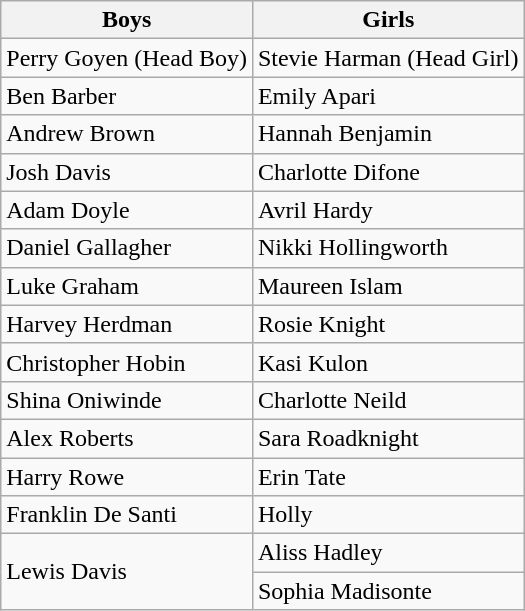<table class="wikitable">
<tr>
<th>Boys</th>
<th>Girls</th>
</tr>
<tr>
<td>Perry Goyen (Head Boy)</td>
<td>Stevie Harman (Head Girl)</td>
</tr>
<tr>
<td>Ben Barber</td>
<td>Emily Apari</td>
</tr>
<tr>
<td>Andrew Brown</td>
<td>Hannah Benjamin</td>
</tr>
<tr>
<td>Josh Davis</td>
<td>Charlotte Difone</td>
</tr>
<tr>
<td>Adam Doyle</td>
<td>Avril Hardy</td>
</tr>
<tr>
<td>Daniel Gallagher</td>
<td>Nikki Hollingworth</td>
</tr>
<tr>
<td>Luke Graham</td>
<td>Maureen Islam</td>
</tr>
<tr>
<td>Harvey Herdman</td>
<td>Rosie Knight</td>
</tr>
<tr>
<td>Christopher Hobin</td>
<td>Kasi Kulon</td>
</tr>
<tr>
<td>Shina Oniwinde</td>
<td>Charlotte Neild</td>
</tr>
<tr>
<td>Alex Roberts</td>
<td>Sara Roadknight</td>
</tr>
<tr>
<td>Harry Rowe</td>
<td>Erin Tate</td>
</tr>
<tr>
<td>Franklin De Santi</td>
<td>Holly</td>
</tr>
<tr>
<td rowspan=2>Lewis Davis</td>
<td>Aliss Hadley</td>
</tr>
<tr>
<td>Sophia Madisonte</td>
</tr>
</table>
